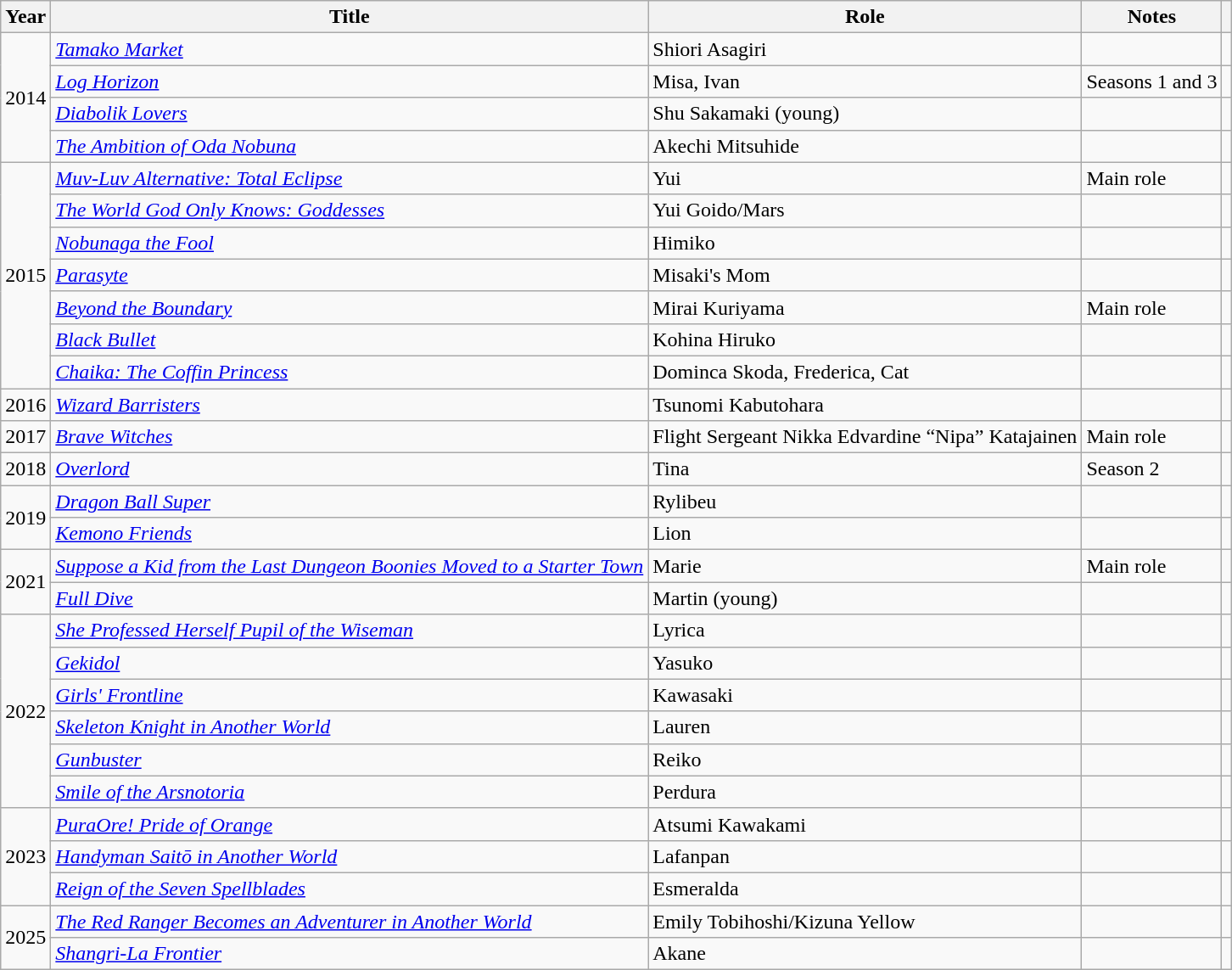<table class="wikitable sortable plainrowheaders">
<tr>
<th>Year</th>
<th>Title</th>
<th>Role</th>
<th class="unsortable">Notes</th>
<th class="unsortable"></th>
</tr>
<tr>
<td rowspan="4">2014</td>
<td><em><a href='#'>Tamako Market</a></em><br></td>
<td>Shiori Asagiri</td>
<td></td>
<td></td>
</tr>
<tr>
<td><em><a href='#'>Log Horizon</a></em><br></td>
<td>Misa, Ivan</td>
<td>Seasons 1 and 3</td>
<td></td>
</tr>
<tr>
<td><em><a href='#'>Diabolik Lovers</a></em><br></td>
<td>Shu Sakamaki (young)</td>
<td></td>
<td></td>
</tr>
<tr>
<td><em><a href='#'>The Ambition of Oda Nobuna</a></em><br></td>
<td>Akechi Mitsuhide</td>
<td></td>
<td></td>
</tr>
<tr>
<td rowspan="7">2015</td>
<td><em><a href='#'>Muv-Luv Alternative: Total Eclipse</a></em><br></td>
<td>Yui</td>
<td>Main role</td>
<td></td>
</tr>
<tr>
<td><em><a href='#'>The World God Only Knows: Goddesses</a></em><br></td>
<td>Yui Goido/Mars</td>
<td></td>
<td></td>
</tr>
<tr>
<td><em><a href='#'>Nobunaga the Fool</a></em><br></td>
<td>Himiko</td>
<td></td>
<td></td>
</tr>
<tr>
<td><em><a href='#'>Parasyte</a></em><br></td>
<td>Misaki's Mom</td>
<td></td>
<td></td>
</tr>
<tr>
<td><em><a href='#'>Beyond the Boundary</a></em><br></td>
<td>Mirai Kuriyama</td>
<td>Main role</td>
<td></td>
</tr>
<tr>
<td><em><a href='#'>Black Bullet</a></em><br></td>
<td>Kohina Hiruko</td>
<td></td>
<td></td>
</tr>
<tr>
<td><em><a href='#'>Chaika: The Coffin Princess</a></em><br></td>
<td>Dominca Skoda, Frederica, Cat</td>
<td></td>
<td></td>
</tr>
<tr>
<td>2016</td>
<td><em><a href='#'>Wizard Barristers</a></em><br></td>
<td>Tsunomi Kabutohara</td>
<td></td>
<td></td>
</tr>
<tr>
<td>2017</td>
<td><em><a href='#'>Brave Witches</a></em><br></td>
<td>Flight Sergeant Nikka Edvardine “Nipa” Katajainen</td>
<td>Main role</td>
<td></td>
</tr>
<tr>
<td>2018</td>
<td><em><a href='#'>Overlord</a></em></td>
<td>Tina</td>
<td>Season 2</td>
<td></td>
</tr>
<tr>
<td rowspan="2">2019</td>
<td><em><a href='#'>Dragon Ball Super</a></em></td>
<td>Rylibeu</td>
<td></td>
<td></td>
</tr>
<tr>
<td><em><a href='#'>Kemono Friends</a></em><br></td>
<td>Lion</td>
<td></td>
<td></td>
</tr>
<tr>
<td rowspan="2">2021</td>
<td><em><a href='#'>Suppose a Kid from the Last Dungeon Boonies Moved to a Starter Town</a></em><br></td>
<td>Marie</td>
<td>Main role</td>
<td></td>
</tr>
<tr>
<td><em><a href='#'>Full Dive</a></em></td>
<td>Martin (young)</td>
<td></td>
<td></td>
</tr>
<tr>
<td rowspan="6">2022</td>
<td><em><a href='#'>She Professed Herself Pupil of the Wiseman</a></em></td>
<td>Lyrica</td>
<td></td>
<td></td>
</tr>
<tr>
<td><em><a href='#'>Gekidol</a></em></td>
<td>Yasuko</td>
<td></td>
<td></td>
</tr>
<tr>
<td><em><a href='#'>Girls' Frontline</a></em></td>
<td>Kawasaki</td>
<td></td>
<td></td>
</tr>
<tr>
<td><em><a href='#'>Skeleton Knight in Another World</a></em></td>
<td>Lauren</td>
<td></td>
<td></td>
</tr>
<tr>
<td><em><a href='#'>Gunbuster</a></em></td>
<td>Reiko</td>
<td></td>
<td></td>
</tr>
<tr>
<td><em><a href='#'>Smile of the Arsnotoria</a></em></td>
<td>Perdura</td>
<td></td>
<td></td>
</tr>
<tr>
<td rowspan="3">2023</td>
<td><em><a href='#'>PuraOre! Pride of Orange</a></em></td>
<td>Atsumi Kawakami</td>
<td></td>
<td></td>
</tr>
<tr>
<td><em><a href='#'>Handyman Saitō in Another World</a></em></td>
<td>Lafanpan</td>
<td></td>
<td></td>
</tr>
<tr>
<td><em><a href='#'>Reign of the Seven Spellblades</a></em></td>
<td>Esmeralda</td>
<td></td>
<td></td>
</tr>
<tr>
<td rowspan="2">2025</td>
<td><em><a href='#'>The Red Ranger Becomes an Adventurer in Another World</a></em></td>
<td>Emily Tobihoshi/Kizuna Yellow</td>
<td></td>
<td></td>
</tr>
<tr>
<td><em><a href='#'>Shangri-La Frontier</a></em></td>
<td>Akane</td>
<td></td>
<td></td>
</tr>
</table>
